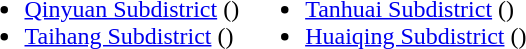<table>
<tr>
<td valign="top"><br><ul><li><a href='#'>Qinyuan Subdistrict</a> ()</li><li><a href='#'>Taihang Subdistrict</a> ()</li></ul></td>
<td valign="top"><br><ul><li><a href='#'>Tanhuai Subdistrict</a> ()</li><li><a href='#'>Huaiqing Subdistrict</a> ()</li></ul></td>
</tr>
</table>
